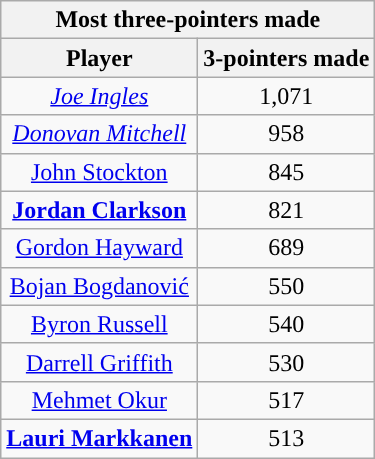<table class="wikitable sortable" style="text-align:center">
<tr>
<th colspan="2" style="text-align:center; ">Most three-pointers made</th>
</tr>
<tr>
<th style="text-align:center; ">Player</th>
<th style="text-align:center; ">3-pointers made</th>
</tr>
<tr>
<td><em><a href='#'>Joe Ingles</a></em></td>
<td>1,071</td>
</tr>
<tr>
<td><em><a href='#'>Donovan Mitchell</a></em></td>
<td>958</td>
</tr>
<tr>
<td><a href='#'>John Stockton</a></td>
<td>845</td>
</tr>
<tr>
<td><strong><a href='#'>Jordan Clarkson</a></strong></td>
<td>821</td>
</tr>
<tr>
<td><a href='#'>Gordon Hayward</a></td>
<td>689</td>
</tr>
<tr>
<td><a href='#'>Bojan Bogdanović</a></td>
<td>550</td>
</tr>
<tr>
<td><a href='#'>Byron Russell</a></td>
<td>540</td>
</tr>
<tr>
<td><a href='#'>Darrell Griffith</a></td>
<td>530</td>
</tr>
<tr>
<td><a href='#'>Mehmet Okur</a></td>
<td>517</td>
</tr>
<tr>
<td><strong><a href='#'>Lauri Markkanen</a></strong></td>
<td>513</td>
</tr>
</table>
